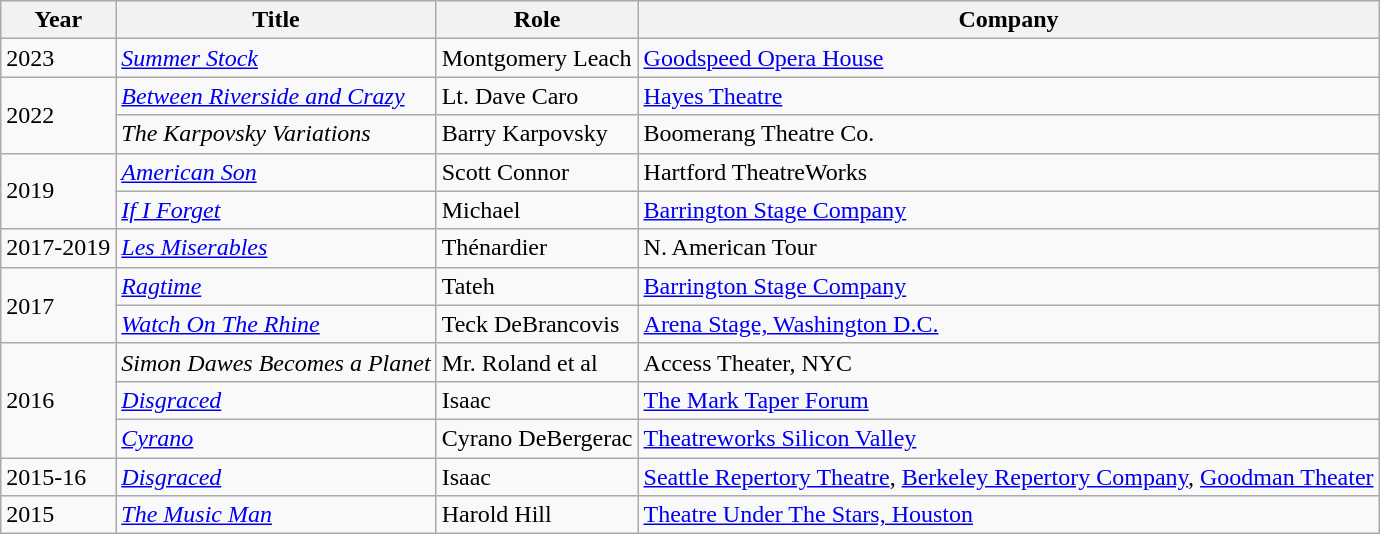<table class="wikitable sortable">
<tr>
<th>Year</th>
<th>Title</th>
<th>Role</th>
<th>Company</th>
</tr>
<tr>
<td>2023</td>
<td><em><a href='#'>Summer Stock</a></em></td>
<td>Montgomery Leach</td>
<td><a href='#'>Goodspeed Opera House</a></td>
</tr>
<tr>
<td rowspan="2">2022</td>
<td><em><a href='#'>Between Riverside and Crazy</a></em></td>
<td>Lt. Dave Caro</td>
<td><a href='#'>Hayes Theatre</a></td>
</tr>
<tr>
<td><em>The Karpovsky Variations</em></td>
<td>Barry Karpovsky</td>
<td>Boomerang Theatre Co.</td>
</tr>
<tr>
<td rowspan="2">2019</td>
<td><em><a href='#'>American Son</a></em></td>
<td>Scott Connor</td>
<td>Hartford TheatreWorks</td>
</tr>
<tr>
<td><em><a href='#'>If I Forget</a></em></td>
<td>Michael</td>
<td><a href='#'>Barrington Stage Company</a></td>
</tr>
<tr>
<td>2017-2019</td>
<td><em><a href='#'>Les Miserables</a></em></td>
<td>Thénardier</td>
<td>N. American Tour</td>
</tr>
<tr>
<td rowspan="2">2017</td>
<td><em><a href='#'>Ragtime</a></em></td>
<td>Tateh</td>
<td><a href='#'>Barrington Stage Company</a></td>
</tr>
<tr>
<td><em><a href='#'>Watch On The Rhine</a></em></td>
<td>Teck DeBrancovis</td>
<td><a href='#'>Arena Stage, Washington D.C.</a></td>
</tr>
<tr>
<td rowspan="3">2016</td>
<td><em>Simon Dawes Becomes a Planet</em></td>
<td>Mr. Roland et al</td>
<td>Access Theater, NYC</td>
</tr>
<tr>
<td><em><a href='#'>Disgraced</a></em></td>
<td>Isaac</td>
<td><a href='#'>The Mark Taper Forum</a></td>
</tr>
<tr>
<td><em><a href='#'>Cyrano</a></em></td>
<td>Cyrano DeBergerac</td>
<td><a href='#'>Theatreworks Silicon Valley</a></td>
</tr>
<tr>
<td>2015-16</td>
<td><em><a href='#'>Disgraced</a></em></td>
<td>Isaac</td>
<td><a href='#'>Seattle Repertory Theatre</a>, <a href='#'>Berkeley Repertory Company</a>, <a href='#'>Goodman Theater</a></td>
</tr>
<tr>
<td>2015</td>
<td><em><a href='#'>The Music Man</a></em></td>
<td>Harold Hill</td>
<td><a href='#'>Theatre Under The Stars, Houston</a></td>
</tr>
</table>
